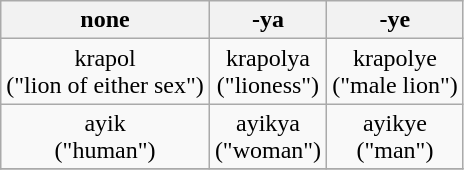<table class=wikitable>
<tr>
<th>none</th>
<th>-ya</th>
<th>-ye</th>
</tr>
<tr align="center">
<td>krapol<br>("lion of either sex")</td>
<td>krapolya<br>("lioness")</td>
<td>krapolye<br>("male lion")</td>
</tr>
<tr align="center">
<td>ayik<br>("human")</td>
<td>ayikya<br>("woman")</td>
<td>ayikye<br>("man")</td>
</tr>
<tr>
</tr>
</table>
